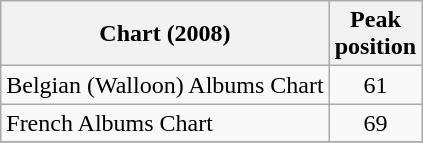<table class="wikitable sortable">
<tr>
<th align="left">Chart (2008)</th>
<th align="left">Peak<br>position</th>
</tr>
<tr>
<td align="left">Belgian (Walloon) Albums Chart</td>
<td align="center">61</td>
</tr>
<tr>
<td align="left">French Albums Chart</td>
<td align="center">69</td>
</tr>
<tr>
</tr>
</table>
